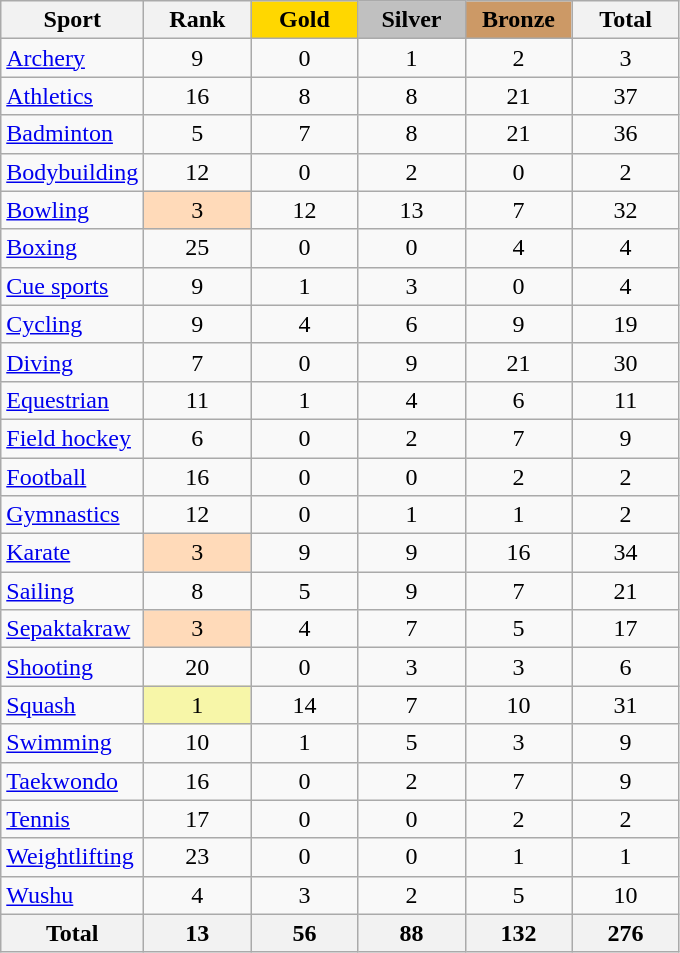<table class="wikitable sortable" style="margin-top:0em; text-align:center; font-size:100%;">
<tr>
<th>Sport</th>
<th style="width:4em;">Rank</th>
<th style="background:gold; width:4em;"><strong>Gold</strong></th>
<th style="background:silver; width:4em;"><strong>Silver</strong></th>
<th style="background:#cc9966; width:4em;"><strong>Bronze</strong></th>
<th style="width:4em;">Total</th>
</tr>
<tr>
<td align=left><a href='#'>Archery</a></td>
<td>9</td>
<td>0</td>
<td>1</td>
<td>2</td>
<td>3</td>
</tr>
<tr>
<td align=left><a href='#'>Athletics</a></td>
<td>16</td>
<td>8</td>
<td>8</td>
<td>21</td>
<td>37</td>
</tr>
<tr>
<td align=left><a href='#'>Badminton</a></td>
<td>5</td>
<td>7</td>
<td>8</td>
<td>21</td>
<td>36</td>
</tr>
<tr>
<td align=left><a href='#'>Bodybuilding</a></td>
<td>12</td>
<td>0</td>
<td>2</td>
<td>0</td>
<td>2</td>
</tr>
<tr>
<td align=left><a href='#'>Bowling</a></td>
<td bgcolor=ffdab9>3</td>
<td>12</td>
<td>13</td>
<td>7</td>
<td>32</td>
</tr>
<tr>
<td align=left><a href='#'>Boxing</a></td>
<td>25</td>
<td>0</td>
<td>0</td>
<td>4</td>
<td>4</td>
</tr>
<tr>
<td align=left><a href='#'>Cue sports</a></td>
<td>9</td>
<td>1</td>
<td>3</td>
<td>0</td>
<td>4</td>
</tr>
<tr>
<td align=left><a href='#'>Cycling</a></td>
<td>9</td>
<td>4</td>
<td>6</td>
<td>9</td>
<td>19</td>
</tr>
<tr>
<td align=left><a href='#'>Diving</a></td>
<td>7</td>
<td>0</td>
<td>9</td>
<td>21</td>
<td>30</td>
</tr>
<tr>
<td align=left><a href='#'>Equestrian</a></td>
<td>11</td>
<td>1</td>
<td>4</td>
<td>6</td>
<td>11</td>
</tr>
<tr>
<td align=left><a href='#'>Field hockey</a></td>
<td>6</td>
<td>0</td>
<td>2</td>
<td>7</td>
<td>9</td>
</tr>
<tr>
<td align=left><a href='#'>Football</a></td>
<td>16</td>
<td>0</td>
<td>0</td>
<td>2</td>
<td>2</td>
</tr>
<tr>
<td align=left><a href='#'>Gymnastics</a></td>
<td>12</td>
<td>0</td>
<td>1</td>
<td>1</td>
<td>2</td>
</tr>
<tr>
<td align=left><a href='#'>Karate</a></td>
<td bgcolor=ffdab9>3</td>
<td>9</td>
<td>9</td>
<td>16</td>
<td>34</td>
</tr>
<tr>
<td align=left><a href='#'>Sailing</a></td>
<td>8</td>
<td>5</td>
<td>9</td>
<td>7</td>
<td>21</td>
</tr>
<tr>
<td align=left><a href='#'>Sepaktakraw</a></td>
<td bgcolor=ffdab9>3</td>
<td>4</td>
<td>7</td>
<td>5</td>
<td>17</td>
</tr>
<tr>
<td align=left><a href='#'>Shooting</a></td>
<td>20</td>
<td>0</td>
<td>3</td>
<td>3</td>
<td>6</td>
</tr>
<tr>
<td align=left><a href='#'>Squash</a></td>
<td bgcolor=f7f6a8>1</td>
<td>14</td>
<td>7</td>
<td>10</td>
<td>31</td>
</tr>
<tr>
<td align=left><a href='#'>Swimming</a></td>
<td>10</td>
<td>1</td>
<td>5</td>
<td>3</td>
<td>9</td>
</tr>
<tr>
<td align=left><a href='#'>Taekwondo</a></td>
<td>16</td>
<td>0</td>
<td>2</td>
<td>7</td>
<td>9</td>
</tr>
<tr>
<td align=left><a href='#'>Tennis</a></td>
<td>17</td>
<td>0</td>
<td>0</td>
<td>2</td>
<td>2</td>
</tr>
<tr>
<td align=left><a href='#'>Weightlifting</a></td>
<td>23</td>
<td>0</td>
<td>0</td>
<td>1</td>
<td>1</td>
</tr>
<tr>
<td align=left><a href='#'>Wushu</a></td>
<td>4</td>
<td>3</td>
<td>2</td>
<td>5</td>
<td>10</td>
</tr>
<tr>
<th>Total</th>
<th>13</th>
<th>56</th>
<th>88</th>
<th>132</th>
<th>276</th>
</tr>
</table>
